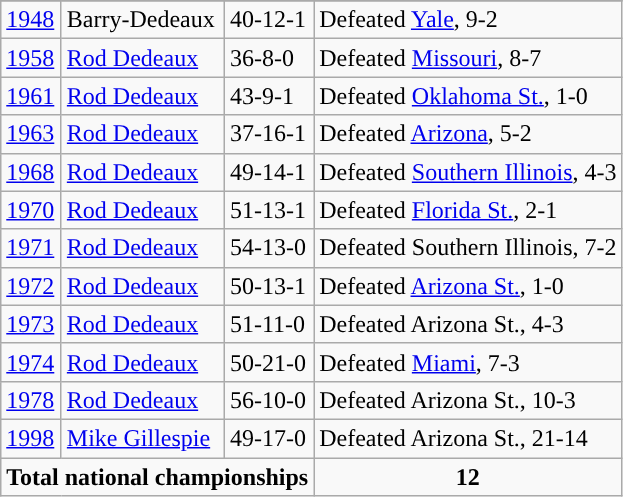<table class="wikitable sortable">
<tr>
</tr>
<tr>
<td><a href='#'>1948</a></td>
<td>Barry-Dedeaux</td>
<td>40-12-1</td>
<td>Defeated <a href='#'>Yale</a>, 9-2</td>
</tr>
<tr>
<td><a href='#'>1958</a></td>
<td><a href='#'>Rod Dedeaux</a></td>
<td>36-8-0</td>
<td>Defeated <a href='#'>Missouri</a>, 8-7</td>
</tr>
<tr>
<td><a href='#'>1961</a></td>
<td><a href='#'>Rod Dedeaux</a></td>
<td>43-9-1</td>
<td>Defeated <a href='#'>Oklahoma St.</a>, 1-0</td>
</tr>
<tr>
<td><a href='#'>1963</a></td>
<td><a href='#'>Rod Dedeaux</a></td>
<td>37-16-1</td>
<td>Defeated <a href='#'>Arizona</a>, 5-2</td>
</tr>
<tr>
<td><a href='#'>1968</a></td>
<td><a href='#'>Rod Dedeaux</a></td>
<td>49-14-1</td>
<td>Defeated <a href='#'>Southern Illinois</a>, 4-3</td>
</tr>
<tr>
<td><a href='#'>1970</a></td>
<td><a href='#'>Rod Dedeaux</a></td>
<td>51-13-1</td>
<td>Defeated <a href='#'>Florida St.</a>, 2-1</td>
</tr>
<tr>
<td><a href='#'>1971</a></td>
<td><a href='#'>Rod Dedeaux</a></td>
<td>54-13-0</td>
<td>Defeated Southern Illinois, 7-2</td>
</tr>
<tr>
<td><a href='#'>1972</a></td>
<td><a href='#'>Rod Dedeaux</a></td>
<td>50-13-1</td>
<td>Defeated <a href='#'>Arizona St.</a>, 1-0</td>
</tr>
<tr>
<td><a href='#'>1973</a></td>
<td><a href='#'>Rod Dedeaux</a></td>
<td>51-11-0</td>
<td>Defeated Arizona St., 4-3</td>
</tr>
<tr>
<td><a href='#'>1974</a></td>
<td><a href='#'>Rod Dedeaux</a></td>
<td>50-21-0</td>
<td>Defeated <a href='#'>Miami</a>, 7-3</td>
</tr>
<tr>
<td><a href='#'>1978</a></td>
<td><a href='#'>Rod Dedeaux</a></td>
<td>56-10-0</td>
<td>Defeated Arizona St., 10-3</td>
</tr>
<tr>
<td><a href='#'>1998</a></td>
<td><a href='#'>Mike Gillespie</a></td>
<td>49-17-0</td>
<td>Defeated Arizona St., 21-14</td>
</tr>
<tr class="sortbottom" style="text-align:center; color:#000; background:#">
<td colspan=3 !><strong>Total national championships</strong></td>
<td colspan=2 !><strong>12</strong></td>
</tr>
</table>
